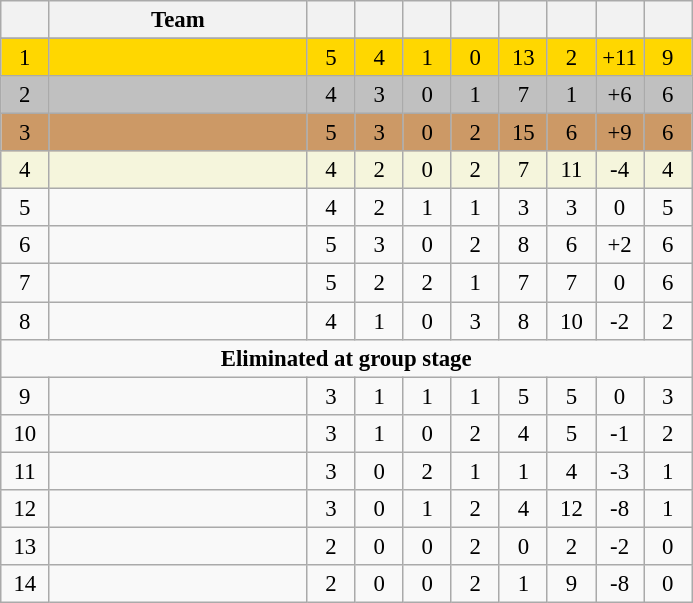<table class="wikitable" style="font-size: 95%; text-align: center;">
<tr>
<th width=25></th>
<th width=165>Team</th>
<th width=25></th>
<th width=25></th>
<th width=25></th>
<th width=25></th>
<th width=25></th>
<th width=25></th>
<th width=25></th>
<th width=25></th>
</tr>
<tr>
</tr>
<tr>
</tr>
<tr style="background:gold;">
<td>1</td>
<td style="text-align:left;"></td>
<td>5</td>
<td>4</td>
<td>1</td>
<td>0</td>
<td>13</td>
<td>2</td>
<td>+11</td>
<td>9</td>
</tr>
<tr style="background:silver;">
<td>2</td>
<td style="text-align:left;"></td>
<td>4</td>
<td>3</td>
<td>0</td>
<td>1</td>
<td>7</td>
<td>1</td>
<td>+6</td>
<td>6</td>
</tr>
<tr style="background:#c96;">
<td>3</td>
<td style="text-align:left;"></td>
<td>5</td>
<td>3</td>
<td>0</td>
<td>2</td>
<td>15</td>
<td>6</td>
<td>+9</td>
<td>6</td>
</tr>
<tr style="background:beige;">
<td>4</td>
<td style="text-align:left;"></td>
<td>4</td>
<td>2</td>
<td>0</td>
<td>2</td>
<td>7</td>
<td>11</td>
<td>-4</td>
<td>4</td>
</tr>
<tr>
<td>5</td>
<td style="text-align:left;"></td>
<td>4</td>
<td>2</td>
<td>1</td>
<td>1</td>
<td>3</td>
<td>3</td>
<td>0</td>
<td>5</td>
</tr>
<tr>
<td>6</td>
<td style="text-align:left;"></td>
<td>5</td>
<td>3</td>
<td>0</td>
<td>2</td>
<td>8</td>
<td>6</td>
<td>+2</td>
<td>6</td>
</tr>
<tr>
<td>7</td>
<td style="text-align:left;"></td>
<td>5</td>
<td>2</td>
<td>2</td>
<td>1</td>
<td>7</td>
<td>7</td>
<td>0</td>
<td>6</td>
</tr>
<tr>
<td>8</td>
<td style="text-align:left;"></td>
<td>4</td>
<td>1</td>
<td>0</td>
<td>3</td>
<td>8</td>
<td>10</td>
<td>-2</td>
<td>2</td>
</tr>
<tr>
<td colspan="10"><strong>Eliminated at group stage</strong></td>
</tr>
<tr>
<td>9</td>
<td style="text-align:left;"></td>
<td>3</td>
<td>1</td>
<td>1</td>
<td>1</td>
<td>5</td>
<td>5</td>
<td>0</td>
<td>3</td>
</tr>
<tr>
<td>10</td>
<td style="text-align:left;"></td>
<td>3</td>
<td>1</td>
<td>0</td>
<td>2</td>
<td>4</td>
<td>5</td>
<td>-1</td>
<td>2</td>
</tr>
<tr>
<td>11</td>
<td style="text-align:left;"></td>
<td>3</td>
<td>0</td>
<td>2</td>
<td>1</td>
<td>1</td>
<td>4</td>
<td>-3</td>
<td>1</td>
</tr>
<tr>
<td>12</td>
<td style="text-align:left;"></td>
<td>3</td>
<td>0</td>
<td>1</td>
<td>2</td>
<td>4</td>
<td>12</td>
<td>-8</td>
<td>1</td>
</tr>
<tr>
<td>13</td>
<td style="text-align:left;"></td>
<td>2</td>
<td>0</td>
<td>0</td>
<td>2</td>
<td>0</td>
<td>2</td>
<td>-2</td>
<td>0</td>
</tr>
<tr>
<td>14</td>
<td style="text-align:left;"></td>
<td>2</td>
<td>0</td>
<td>0</td>
<td>2</td>
<td>1</td>
<td>9</td>
<td>-8</td>
<td>0</td>
</tr>
</table>
